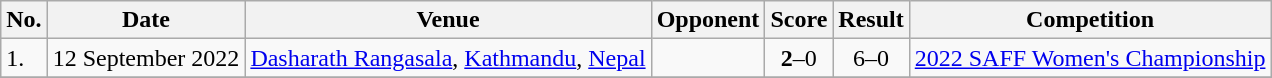<table class="wikitable">
<tr>
<th>No.</th>
<th>Date</th>
<th>Venue</th>
<th>Opponent</th>
<th>Score</th>
<th>Result</th>
<th>Competition</th>
</tr>
<tr>
<td>1.</td>
<td>12 September 2022</td>
<td><a href='#'>Dasharath Rangasala</a>, <a href='#'>Kathmandu</a>, <a href='#'>Nepal</a></td>
<td></td>
<td align=center><strong>2</strong>–0</td>
<td align=center>6–0</td>
<td><a href='#'>2022 SAFF Women's Championship</a></td>
</tr>
<tr>
</tr>
</table>
